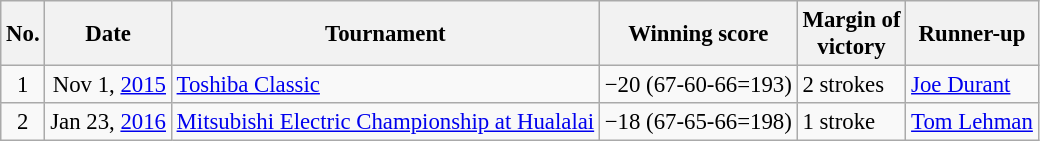<table class="wikitable" style="font-size:95%;">
<tr>
<th>No.</th>
<th>Date</th>
<th>Tournament</th>
<th>Winning score</th>
<th>Margin of<br>victory</th>
<th>Runner-up</th>
</tr>
<tr>
<td align=center>1</td>
<td align=right>Nov 1, <a href='#'>2015</a></td>
<td><a href='#'>Toshiba Classic</a></td>
<td>−20 (67-60-66=193)</td>
<td>2 strokes</td>
<td> <a href='#'>Joe Durant</a></td>
</tr>
<tr>
<td align=center>2</td>
<td align=right>Jan 23, <a href='#'>2016</a></td>
<td><a href='#'>Mitsubishi Electric Championship at Hualalai</a></td>
<td>−18 (67-65-66=198)</td>
<td>1 stroke</td>
<td> <a href='#'>Tom Lehman</a></td>
</tr>
</table>
